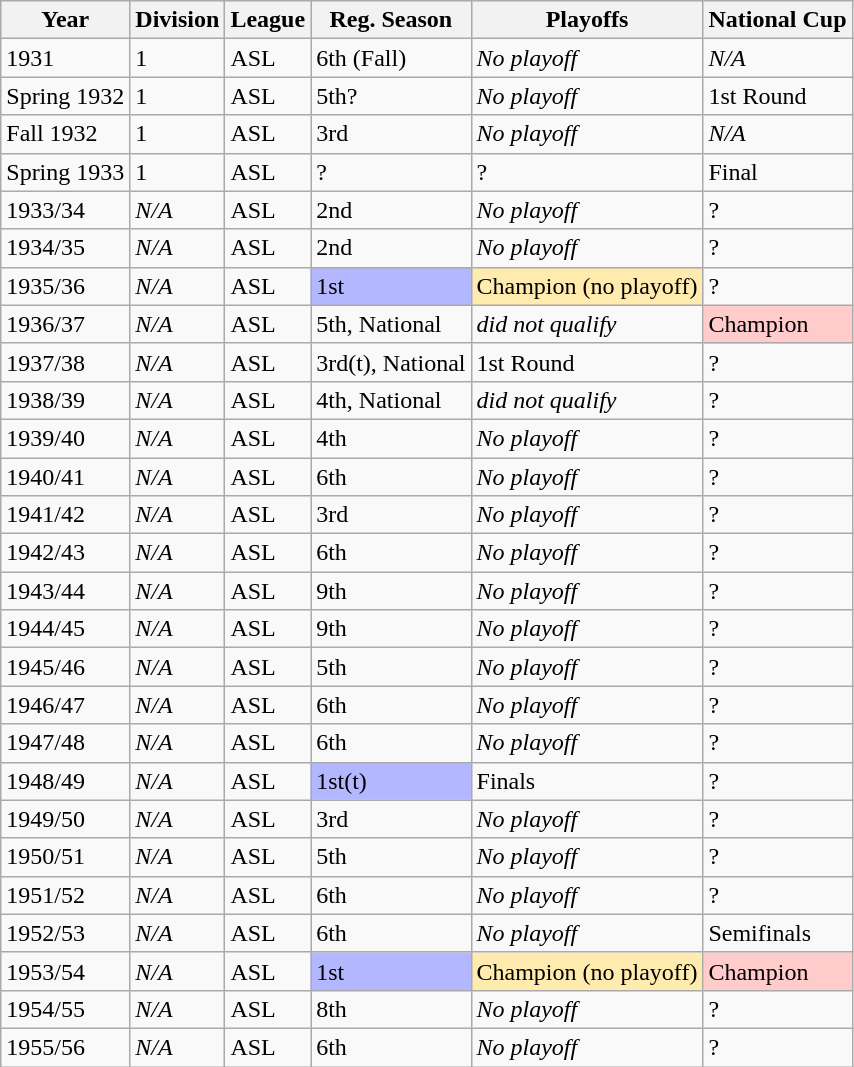<table class="wikitable">
<tr>
<th>Year</th>
<th>Division</th>
<th>League</th>
<th>Reg. Season</th>
<th>Playoffs</th>
<th>National Cup</th>
</tr>
<tr>
<td>1931</td>
<td>1</td>
<td>ASL</td>
<td>6th (Fall)</td>
<td><em>No playoff</em></td>
<td><em>N/A</em></td>
</tr>
<tr>
<td>Spring 1932</td>
<td>1</td>
<td>ASL</td>
<td>5th?</td>
<td><em>No playoff</em></td>
<td>1st Round</td>
</tr>
<tr>
<td>Fall 1932</td>
<td>1</td>
<td>ASL</td>
<td>3rd</td>
<td><em>No playoff</em></td>
<td><em>N/A</em></td>
</tr>
<tr>
<td>Spring 1933</td>
<td>1</td>
<td>ASL</td>
<td>?</td>
<td>?</td>
<td>Final</td>
</tr>
<tr>
<td>1933/34</td>
<td><em>N/A</em></td>
<td>ASL</td>
<td>2nd</td>
<td><em>No playoff</em></td>
<td>?</td>
</tr>
<tr>
<td>1934/35</td>
<td><em>N/A</em></td>
<td>ASL</td>
<td>2nd</td>
<td><em>No playoff</em></td>
<td>?</td>
</tr>
<tr>
<td>1935/36</td>
<td><em>N/A</em></td>
<td>ASL</td>
<td bgcolor="B3B7FF">1st</td>
<td bgcolor="FFEBAD">Champion (no playoff)</td>
<td>?</td>
</tr>
<tr>
<td>1936/37</td>
<td><em>N/A</em></td>
<td>ASL</td>
<td>5th, National</td>
<td><em>did not qualify</em></td>
<td bgcolor="FFCBCB">Champion</td>
</tr>
<tr>
<td>1937/38</td>
<td><em>N/A</em></td>
<td>ASL</td>
<td>3rd(t), National</td>
<td>1st Round</td>
<td>?</td>
</tr>
<tr>
<td>1938/39</td>
<td><em>N/A</em></td>
<td>ASL</td>
<td>4th, National</td>
<td><em>did not qualify</em></td>
<td>?</td>
</tr>
<tr>
<td>1939/40</td>
<td><em>N/A</em></td>
<td>ASL</td>
<td>4th</td>
<td><em>No playoff</em></td>
<td>?</td>
</tr>
<tr>
<td>1940/41</td>
<td><em>N/A</em></td>
<td>ASL</td>
<td>6th</td>
<td><em>No playoff</em></td>
<td>?</td>
</tr>
<tr>
<td>1941/42</td>
<td><em>N/A</em></td>
<td>ASL</td>
<td>3rd</td>
<td><em>No playoff</em></td>
<td>?</td>
</tr>
<tr>
<td>1942/43</td>
<td><em>N/A</em></td>
<td>ASL</td>
<td>6th</td>
<td><em>No playoff</em></td>
<td>?</td>
</tr>
<tr>
<td>1943/44</td>
<td><em>N/A</em></td>
<td>ASL</td>
<td>9th</td>
<td><em>No playoff</em></td>
<td>?</td>
</tr>
<tr>
<td>1944/45</td>
<td><em>N/A</em></td>
<td>ASL</td>
<td>9th</td>
<td><em>No playoff</em></td>
<td>?</td>
</tr>
<tr>
<td>1945/46</td>
<td><em>N/A</em></td>
<td>ASL</td>
<td>5th</td>
<td><em>No playoff</em></td>
<td>?</td>
</tr>
<tr>
<td>1946/47</td>
<td><em>N/A</em></td>
<td>ASL</td>
<td>6th</td>
<td><em>No playoff</em></td>
<td>?</td>
</tr>
<tr>
<td>1947/48</td>
<td><em>N/A</em></td>
<td>ASL</td>
<td>6th</td>
<td><em>No playoff</em></td>
<td>?</td>
</tr>
<tr>
<td>1948/49</td>
<td><em>N/A</em></td>
<td>ASL</td>
<td bgcolor="B3B7FF">1st(t)</td>
<td>Finals</td>
<td>?</td>
</tr>
<tr>
<td>1949/50</td>
<td><em>N/A</em></td>
<td>ASL</td>
<td>3rd</td>
<td><em>No playoff</em></td>
<td>?</td>
</tr>
<tr>
<td>1950/51</td>
<td><em>N/A</em></td>
<td>ASL</td>
<td>5th</td>
<td><em>No playoff</em></td>
<td>?</td>
</tr>
<tr>
<td>1951/52</td>
<td><em>N/A</em></td>
<td>ASL</td>
<td>6th</td>
<td><em>No playoff</em></td>
<td>?</td>
</tr>
<tr>
<td>1952/53</td>
<td><em>N/A</em></td>
<td>ASL</td>
<td>6th</td>
<td><em>No playoff</em></td>
<td>Semifinals</td>
</tr>
<tr>
<td>1953/54</td>
<td><em>N/A</em></td>
<td>ASL</td>
<td bgcolor="B3B7FF">1st</td>
<td bgcolor="FFEBAD">Champion (no playoff)</td>
<td bgcolor="FFCBCB">Champion</td>
</tr>
<tr>
<td>1954/55</td>
<td><em>N/A</em></td>
<td>ASL</td>
<td>8th</td>
<td><em>No playoff</em></td>
<td>?</td>
</tr>
<tr>
<td>1955/56</td>
<td><em>N/A</em></td>
<td>ASL</td>
<td>6th</td>
<td><em>No playoff</em></td>
<td>?</td>
</tr>
</table>
